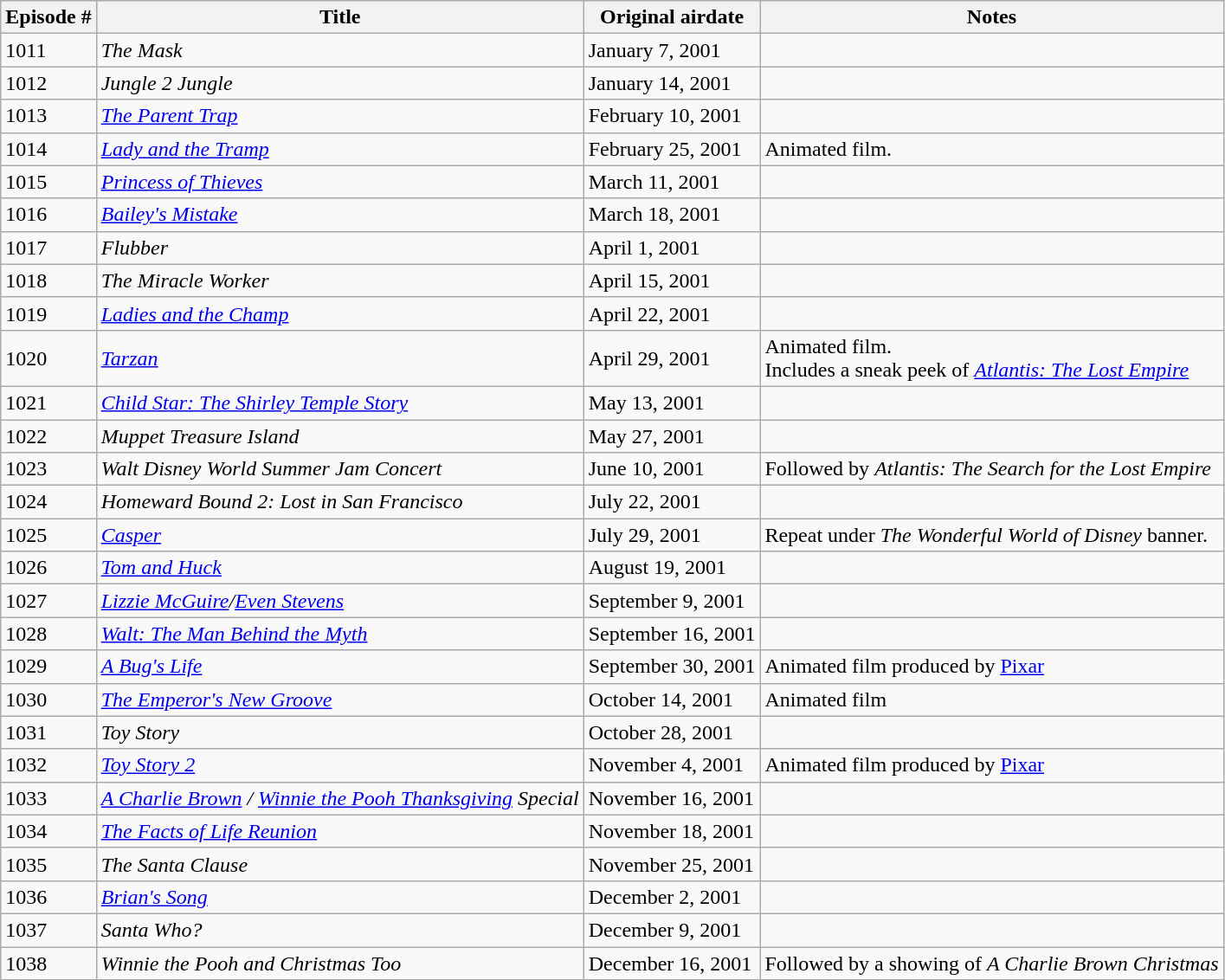<table class="wikitable sortable">
<tr>
<th>Episode #</th>
<th>Title</th>
<th>Original airdate</th>
<th>Notes</th>
</tr>
<tr>
<td>1011</td>
<td><em>The Mask</em></td>
<td>January 7, 2001</td>
<td></td>
</tr>
<tr>
<td>1012</td>
<td><em>Jungle 2 Jungle</em></td>
<td>January 14, 2001</td>
<td></td>
</tr>
<tr>
<td>1013</td>
<td><em><a href='#'>The Parent Trap</a></em></td>
<td>February 10, 2001</td>
<td></td>
</tr>
<tr>
<td>1014</td>
<td><em><a href='#'>Lady and the Tramp</a></em></td>
<td>February 25, 2001</td>
<td>Animated film.</td>
</tr>
<tr>
<td>1015</td>
<td><em><a href='#'>Princess of Thieves</a></em></td>
<td>March 11, 2001</td>
<td></td>
</tr>
<tr>
<td>1016</td>
<td><em><a href='#'>Bailey's Mistake</a></em></td>
<td>March 18, 2001</td>
<td></td>
</tr>
<tr>
<td>1017</td>
<td><em>Flubber</em></td>
<td>April 1, 2001</td>
<td></td>
</tr>
<tr>
<td>1018</td>
<td><em>The Miracle Worker</em></td>
<td>April 15, 2001</td>
<td></td>
</tr>
<tr>
<td>1019</td>
<td><em><a href='#'>Ladies and the Champ</a></em></td>
<td>April 22, 2001</td>
<td></td>
</tr>
<tr>
<td>1020</td>
<td><em><a href='#'>Tarzan</a></em></td>
<td>April 29, 2001</td>
<td>Animated film.<br>Includes a sneak peek of <em><a href='#'>Atlantis: The Lost Empire</a></em></td>
</tr>
<tr>
<td>1021</td>
<td><em><a href='#'>Child Star: The Shirley Temple Story</a></em></td>
<td>May 13, 2001</td>
<td></td>
</tr>
<tr>
<td>1022</td>
<td><em>Muppet Treasure Island</em></td>
<td>May 27, 2001</td>
<td></td>
</tr>
<tr>
<td>1023</td>
<td><em>Walt Disney World Summer Jam Concert</em></td>
<td>June 10, 2001</td>
<td>Followed by <em>Atlantis: The Search for the Lost Empire</em></td>
</tr>
<tr>
<td>1024</td>
<td><em>Homeward Bound 2: Lost in San Francisco</em></td>
<td>July 22, 2001</td>
<td></td>
</tr>
<tr>
<td>1025</td>
<td><em><a href='#'>Casper</a></em></td>
<td>July 29, 2001</td>
<td>Repeat under <em>The Wonderful World of Disney</em> banner.</td>
</tr>
<tr>
<td>1026</td>
<td><em><a href='#'>Tom and Huck</a></em></td>
<td>August 19, 2001</td>
<td></td>
</tr>
<tr>
<td>1027</td>
<td><em><a href='#'>Lizzie McGuire</a>/<a href='#'>Even Stevens</a></em></td>
<td>September 9, 2001</td>
<td></td>
</tr>
<tr>
<td>1028</td>
<td><em><a href='#'>Walt: The Man Behind the Myth</a></em></td>
<td>September 16, 2001</td>
<td></td>
</tr>
<tr>
<td>1029</td>
<td><em><a href='#'>A Bug's Life</a></em></td>
<td>September 30, 2001</td>
<td>Animated film produced by <a href='#'>Pixar</a></td>
</tr>
<tr>
<td>1030</td>
<td><em><a href='#'>The Emperor's New Groove</a></em></td>
<td>October 14, 2001</td>
<td>Animated film</td>
</tr>
<tr>
<td>1031</td>
<td><em>Toy Story</em></td>
<td>October 28, 2001</td>
<td></td>
</tr>
<tr>
<td>1032</td>
<td><em><a href='#'>Toy Story 2</a></em></td>
<td>November 4, 2001</td>
<td>Animated film produced by <a href='#'>Pixar</a></td>
</tr>
<tr>
<td>1033</td>
<td><em><a href='#'>A Charlie Brown</a> / <a href='#'>Winnie the Pooh Thanksgiving</a> Special</em></td>
<td>November 16, 2001</td>
<td></td>
</tr>
<tr>
<td>1034</td>
<td><em><a href='#'>The Facts of Life Reunion</a></em></td>
<td>November 18, 2001</td>
<td></td>
</tr>
<tr>
<td>1035</td>
<td><em>The Santa Clause</em></td>
<td>November 25, 2001</td>
<td></td>
</tr>
<tr>
<td>1036</td>
<td><em><a href='#'>Brian's Song</a></em></td>
<td>December 2, 2001</td>
<td></td>
</tr>
<tr>
<td>1037</td>
<td><em>Santa Who?</em></td>
<td>December 9, 2001</td>
<td></td>
</tr>
<tr>
<td>1038</td>
<td><em>Winnie the Pooh and Christmas Too</em></td>
<td>December 16, 2001</td>
<td>Followed by a showing of <em>A Charlie Brown Christmas</em></td>
</tr>
</table>
